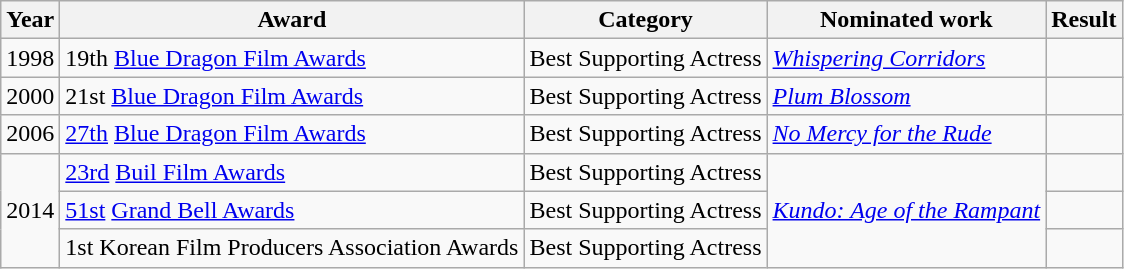<table class="wikitable">
<tr>
<th>Year</th>
<th>Award</th>
<th>Category</th>
<th>Nominated work</th>
<th>Result</th>
</tr>
<tr>
<td>1998</td>
<td>19th <a href='#'>Blue Dragon Film Awards</a></td>
<td>Best Supporting Actress</td>
<td><em><a href='#'>Whispering Corridors</a></em></td>
<td></td>
</tr>
<tr>
<td>2000</td>
<td>21st <a href='#'>Blue Dragon Film Awards</a></td>
<td>Best Supporting Actress</td>
<td><em><a href='#'>Plum Blossom</a></em></td>
<td></td>
</tr>
<tr>
<td>2006</td>
<td><a href='#'>27th</a> <a href='#'>Blue Dragon Film Awards</a></td>
<td>Best Supporting Actress</td>
<td><em><a href='#'>No Mercy for the Rude</a></em></td>
<td></td>
</tr>
<tr>
<td rowspan=3>2014</td>
<td><a href='#'>23rd</a> <a href='#'>Buil Film Awards</a></td>
<td>Best Supporting Actress</td>
<td rowspan=3><em><a href='#'>Kundo: Age of the Rampant</a></em></td>
<td></td>
</tr>
<tr>
<td><a href='#'>51st</a> <a href='#'>Grand Bell Awards</a></td>
<td>Best Supporting Actress</td>
<td></td>
</tr>
<tr>
<td>1st Korean Film Producers Association Awards</td>
<td>Best Supporting Actress</td>
<td></td>
</tr>
</table>
